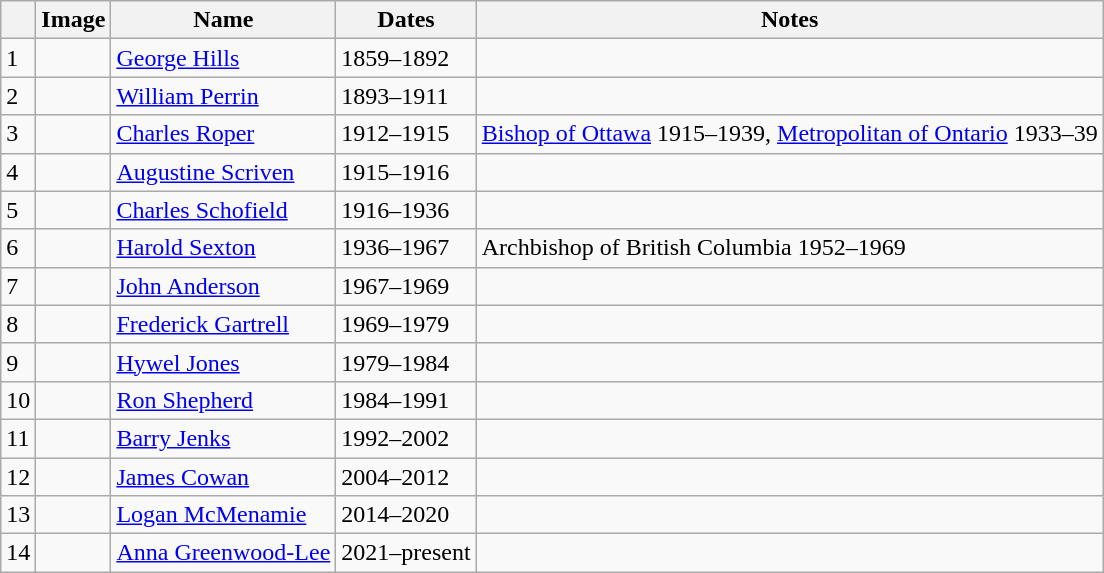<table class="wikitable">
<tr>
<th></th>
<th>Image</th>
<th>Name</th>
<th>Dates</th>
<th>Notes</th>
</tr>
<tr>
<td>1</td>
<td></td>
<td><a href='#'>George Hills</a></td>
<td>1859–1892</td>
<td></td>
</tr>
<tr>
<td>2</td>
<td></td>
<td><a href='#'>William Perrin</a></td>
<td>1893–1911</td>
<td></td>
</tr>
<tr>
<td>3</td>
<td></td>
<td><a href='#'>Charles Roper</a></td>
<td>1912–1915</td>
<td><a href='#'>Bishop of Ottawa</a> 1915–1939, <a href='#'>Metropolitan of Ontario</a> 1933–39</td>
</tr>
<tr>
<td>4</td>
<td></td>
<td><a href='#'>Augustine Scriven</a></td>
<td>1915–1916</td>
<td></td>
</tr>
<tr>
<td>5</td>
<td></td>
<td><a href='#'>Charles Schofield</a></td>
<td>1916–1936</td>
<td></td>
</tr>
<tr>
<td>6</td>
<td></td>
<td><a href='#'>Harold Sexton</a></td>
<td>1936–1967</td>
<td>Archbishop of British Columbia 1952–1969</td>
</tr>
<tr>
<td>7</td>
<td></td>
<td><a href='#'>John Anderson</a></td>
<td>1967–1969</td>
<td></td>
</tr>
<tr>
<td>8</td>
<td></td>
<td><a href='#'>Frederick Gartrell</a></td>
<td>1969–1979</td>
<td></td>
</tr>
<tr>
<td>9</td>
<td></td>
<td><a href='#'>Hywel Jones</a></td>
<td>1979–1984</td>
<td></td>
</tr>
<tr>
<td>10</td>
<td></td>
<td><a href='#'>Ron Shepherd</a></td>
<td>1984–1991</td>
<td></td>
</tr>
<tr>
<td>11</td>
<td></td>
<td><a href='#'>Barry Jenks</a></td>
<td>1992–2002</td>
<td></td>
</tr>
<tr>
<td>12</td>
<td></td>
<td><a href='#'>James Cowan</a></td>
<td>2004–2012</td>
<td></td>
</tr>
<tr>
<td>13</td>
<td></td>
<td><a href='#'>Logan McMenamie</a></td>
<td>2014–2020</td>
<td></td>
</tr>
<tr>
<td>14</td>
<td></td>
<td><a href='#'>Anna Greenwood-Lee</a></td>
<td>2021–present</td>
<td></td>
</tr>
</table>
